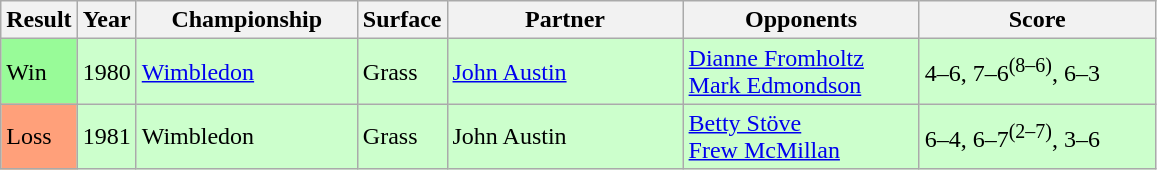<table class="sortable wikitable">
<tr>
<th style="width:40px">Result</th>
<th style="width:30px">Year</th>
<th style="width:140px">Championship</th>
<th style="width:50px">Surface</th>
<th style="width:150px">Partner</th>
<th style="width:150px">Opponents</th>
<th style="width:150px" class="unsortable">Score</th>
</tr>
<tr style="background:#ccffcc;">
<td style="background:#98fb98;">Win</td>
<td>1980</td>
<td><a href='#'>Wimbledon</a></td>
<td>Grass</td>
<td> <a href='#'>John Austin</a></td>
<td> <a href='#'>Dianne Fromholtz</a><br> <a href='#'>Mark Edmondson</a></td>
<td>4–6, 7–6<sup>(8–6)</sup>, 6–3</td>
</tr>
<tr style="background:#ccffcc;">
<td style="background:#ffa07a;">Loss</td>
<td>1981</td>
<td>Wimbledon</td>
<td>Grass</td>
<td> John Austin</td>
<td> <a href='#'>Betty Stöve</a><br> <a href='#'>Frew McMillan</a></td>
<td>6–4, 6–7<sup>(2–7)</sup>, 3–6</td>
</tr>
</table>
